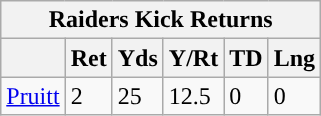<table class="wikitable">
<tr>
<th colspan="6">Raiders Kick Returns</th>
</tr>
<tr>
<th></th>
<th>Ret</th>
<th>Yds</th>
<th>Y/Rt</th>
<th>TD</th>
<th>Lng</th>
</tr>
<tr>
<td><a href='#'>Pruitt</a></td>
<td>2</td>
<td>25</td>
<td>12.5</td>
<td>0</td>
<td>0</td>
</tr>
</table>
